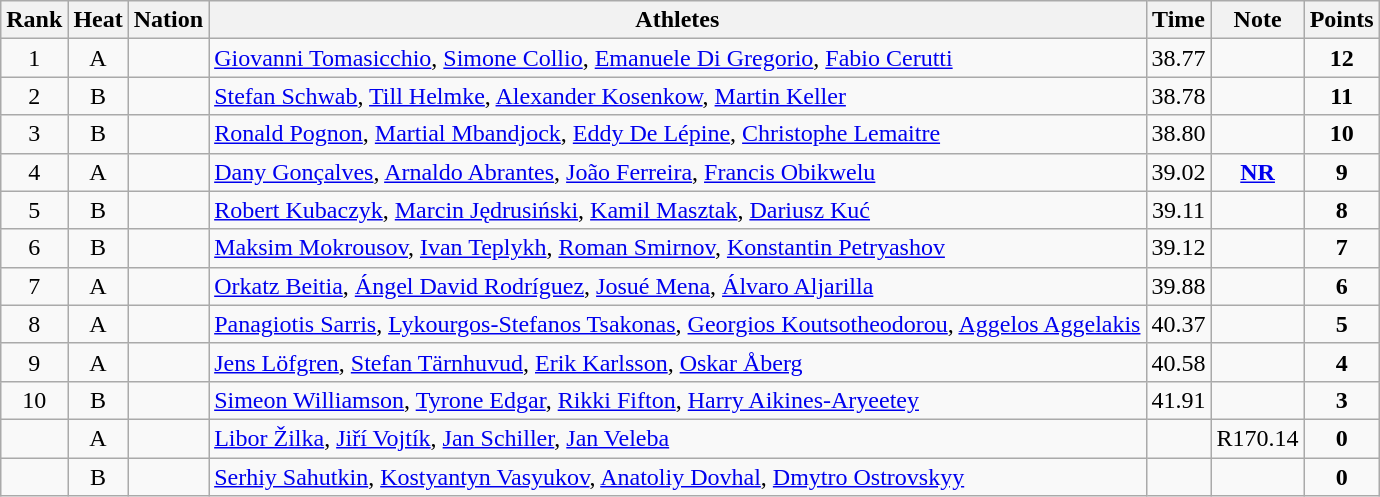<table class="wikitable sortable" style="text-align:center">
<tr>
<th>Rank</th>
<th>Heat</th>
<th>Nation</th>
<th>Athletes</th>
<th>Time</th>
<th>Note</th>
<th>Points</th>
</tr>
<tr>
<td>1</td>
<td>A</td>
<td align=left></td>
<td align=left><a href='#'>Giovanni Tomasicchio</a>, <a href='#'>Simone Collio</a>, <a href='#'>Emanuele Di Gregorio</a>, <a href='#'>Fabio Cerutti</a></td>
<td>38.77</td>
<td></td>
<td><strong>12</strong></td>
</tr>
<tr>
<td>2</td>
<td>B</td>
<td align=left></td>
<td align=left><a href='#'>Stefan Schwab</a>, <a href='#'>Till Helmke</a>, <a href='#'>Alexander Kosenkow</a>, <a href='#'>Martin Keller</a></td>
<td>38.78</td>
<td></td>
<td><strong>11</strong></td>
</tr>
<tr>
<td>3</td>
<td>B</td>
<td align=left></td>
<td align=left><a href='#'>Ronald Pognon</a>, <a href='#'>Martial Mbandjock</a>, <a href='#'>Eddy De Lépine</a>, <a href='#'>Christophe Lemaitre</a></td>
<td>38.80</td>
<td></td>
<td><strong>10</strong></td>
</tr>
<tr>
<td>4</td>
<td>A</td>
<td align=left></td>
<td align=left><a href='#'>Dany Gonçalves</a>, <a href='#'>Arnaldo Abrantes</a>, <a href='#'>João Ferreira</a>, <a href='#'>Francis Obikwelu</a></td>
<td>39.02</td>
<td><strong><a href='#'>NR</a></strong></td>
<td><strong>9</strong></td>
</tr>
<tr>
<td>5</td>
<td>B</td>
<td align=left></td>
<td align=left><a href='#'>Robert Kubaczyk</a>, <a href='#'>Marcin Jędrusiński</a>, <a href='#'>Kamil Masztak</a>, <a href='#'>Dariusz Kuć</a></td>
<td>39.11</td>
<td></td>
<td><strong>8</strong></td>
</tr>
<tr>
<td>6</td>
<td>B</td>
<td align=left></td>
<td align=left><a href='#'>Maksim Mokrousov</a>, <a href='#'>Ivan Teplykh</a>, <a href='#'>Roman Smirnov</a>, <a href='#'>Konstantin Petryashov</a></td>
<td>39.12</td>
<td></td>
<td><strong>7</strong></td>
</tr>
<tr>
<td>7</td>
<td>A</td>
<td align=left></td>
<td align=left><a href='#'>Orkatz Beitia</a>, <a href='#'>Ángel David Rodríguez</a>, <a href='#'>Josué Mena</a>, <a href='#'>Álvaro Aljarilla</a></td>
<td>39.88</td>
<td></td>
<td><strong>6</strong></td>
</tr>
<tr>
<td>8</td>
<td>A</td>
<td align=left></td>
<td align=left><a href='#'>Panagiotis Sarris</a>, <a href='#'>Lykourgos-Stefanos Tsakonas</a>, <a href='#'>Georgios Koutsotheodorou</a>, <a href='#'>Aggelos Aggelakis</a></td>
<td>40.37</td>
<td></td>
<td><strong>5</strong></td>
</tr>
<tr>
<td>9</td>
<td>A</td>
<td align=left></td>
<td align=left><a href='#'>Jens Löfgren</a>, <a href='#'>Stefan Tärnhuvud</a>, <a href='#'>Erik Karlsson</a>, <a href='#'>Oskar Åberg</a></td>
<td>40.58</td>
<td></td>
<td><strong>4</strong></td>
</tr>
<tr>
<td>10</td>
<td>B</td>
<td align=left></td>
<td align=left><a href='#'>Simeon Williamson</a>, <a href='#'>Tyrone Edgar</a>, <a href='#'>Rikki Fifton</a>, <a href='#'>Harry Aikines-Aryeetey</a></td>
<td>41.91</td>
<td></td>
<td><strong>3</strong></td>
</tr>
<tr>
<td></td>
<td>A</td>
<td align=left></td>
<td align=left><a href='#'>Libor Žilka</a>, <a href='#'>Jiří Vojtík</a>, <a href='#'>Jan Schiller</a>, <a href='#'>Jan Veleba</a></td>
<td></td>
<td>R170.14</td>
<td><strong>0</strong></td>
</tr>
<tr>
<td></td>
<td>B</td>
<td align=left></td>
<td align=left><a href='#'>Serhiy Sahutkin</a>, <a href='#'>Kostyantyn Vasyukov</a>, <a href='#'>Anatoliy Dovhal</a>, <a href='#'>Dmytro Ostrovskyy</a></td>
<td></td>
<td></td>
<td><strong>0</strong></td>
</tr>
</table>
